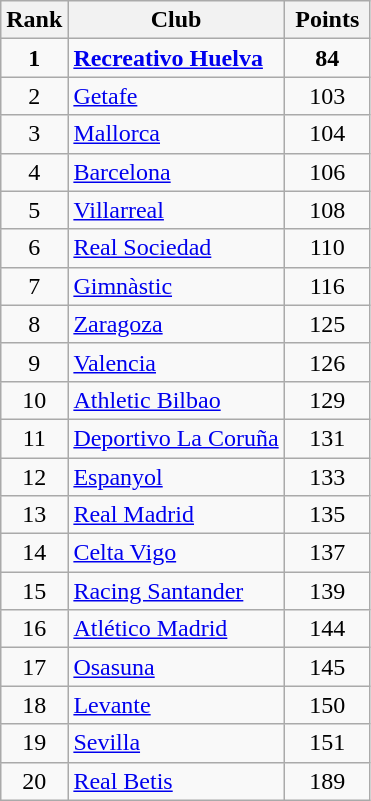<table class="wikitable">
<tr>
<th>Rank</th>
<th>Club</th>
<th width=50px>Points</th>
</tr>
<tr align="center">
<td><strong>1</strong></td>
<td align="left"><strong><a href='#'>Recreativo Huelva</a></strong></td>
<td><strong>84</strong></td>
</tr>
<tr align="center">
<td>2</td>
<td align="left"><a href='#'>Getafe</a></td>
<td>103</td>
</tr>
<tr align="center">
<td>3</td>
<td align="left"><a href='#'>Mallorca</a></td>
<td>104</td>
</tr>
<tr align="center">
<td>4</td>
<td align="left"><a href='#'>Barcelona</a></td>
<td>106</td>
</tr>
<tr align="center">
<td>5</td>
<td align="left"><a href='#'>Villarreal</a></td>
<td>108</td>
</tr>
<tr align="center">
<td>6</td>
<td align="left"><a href='#'>Real Sociedad</a></td>
<td>110</td>
</tr>
<tr align="center">
<td>7</td>
<td align="left"><a href='#'>Gimnàstic</a></td>
<td>116</td>
</tr>
<tr align="center">
<td>8</td>
<td align="left"><a href='#'>Zaragoza</a></td>
<td>125</td>
</tr>
<tr align="center">
<td>9</td>
<td align="left"><a href='#'>Valencia</a></td>
<td>126</td>
</tr>
<tr align="center">
<td>10</td>
<td align="left"><a href='#'>Athletic Bilbao</a></td>
<td>129</td>
</tr>
<tr align="center">
<td>11</td>
<td align="left"><a href='#'>Deportivo La Coruña</a></td>
<td>131</td>
</tr>
<tr align="center">
<td>12</td>
<td align="left"><a href='#'>Espanyol</a></td>
<td>133</td>
</tr>
<tr align="center">
<td>13</td>
<td align="left"><a href='#'>Real Madrid</a></td>
<td>135</td>
</tr>
<tr align="center">
<td>14</td>
<td align="left"><a href='#'>Celta Vigo</a></td>
<td>137</td>
</tr>
<tr align="center">
<td>15</td>
<td align="left"><a href='#'>Racing Santander</a></td>
<td>139</td>
</tr>
<tr align="center">
<td>16</td>
<td align="left"><a href='#'>Atlético Madrid</a></td>
<td>144</td>
</tr>
<tr align="center">
<td>17</td>
<td align="left"><a href='#'>Osasuna</a></td>
<td>145</td>
</tr>
<tr align="center">
<td>18</td>
<td align="left"><a href='#'>Levante</a></td>
<td>150</td>
</tr>
<tr align="center">
<td>19</td>
<td align="left"><a href='#'>Sevilla</a></td>
<td>151</td>
</tr>
<tr align="center">
<td>20</td>
<td align="left"><a href='#'>Real Betis</a></td>
<td>189</td>
</tr>
</table>
